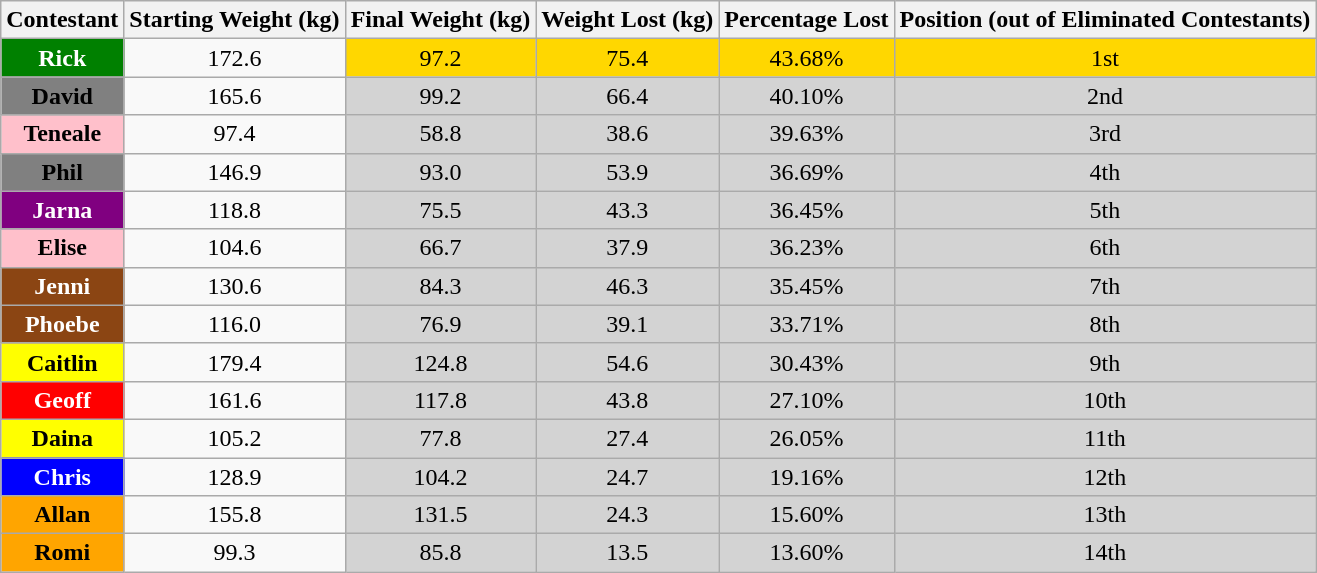<table class="wikitable" style="text-align:center">
<tr>
<th>Contestant</th>
<th>Starting Weight (kg)</th>
<th>Final Weight (kg)</th>
<th>Weight Lost (kg)</th>
<th>Percentage Lost</th>
<th>Position (out of Eliminated Contestants)</th>
</tr>
<tr>
<td style="background:green;color:white;"><strong>Rick</strong></td>
<td>172.6</td>
<td style="background:gold;">97.2</td>
<td style="background:gold;">75.4</td>
<td style="background:gold;">43.68%</td>
<td style="background:gold;">1st</td>
</tr>
<tr>
<td style="background:gray;"><strong>David</strong></td>
<td>165.6</td>
<td style="background:lightgrey;">99.2</td>
<td style="background:lightgrey;">66.4</td>
<td style="background:lightgrey;">40.10%</td>
<td style="background:lightgrey;">2nd</td>
</tr>
<tr>
<td style="background:pink;"><strong>Teneale</strong></td>
<td>97.4</td>
<td style="background:lightgrey;">58.8</td>
<td style="background:lightgrey;">38.6</td>
<td style="background:lightgrey;">39.63%</td>
<td style="background:lightgrey;">3rd</td>
</tr>
<tr>
<td style="background:gray;"><strong>Phil</strong></td>
<td>146.9</td>
<td style="background:lightgrey;">93.0</td>
<td style="background:lightgrey;">53.9</td>
<td style="background:lightgrey;">36.69%</td>
<td style="background:lightgrey;">4th</td>
</tr>
<tr>
<td style="background:purple;color:white;"><strong>Jarna</strong></td>
<td>118.8</td>
<td style="background:lightgrey;">75.5</td>
<td style="background:lightgrey;">43.3</td>
<td style="background:lightgrey;">36.45%</td>
<td style="background:lightgrey;">5th</td>
</tr>
<tr>
<td style="background:pink;"><strong>Elise</strong></td>
<td>104.6</td>
<td style="background:lightgrey;">66.7</td>
<td style="background:lightgrey;">37.9</td>
<td style="background:lightgrey;">36.23%</td>
<td style="background:lightgrey;">6th</td>
</tr>
<tr>
<td style="background:saddlebrown;color:white;"><strong>Jenni</strong></td>
<td>130.6</td>
<td style="background:lightgrey;">84.3</td>
<td style="background:lightgrey;">46.3</td>
<td style="background:lightgrey;">35.45%</td>
<td style="background:lightgrey;">7th</td>
</tr>
<tr>
<td style="background:saddlebrown;color:white;"><strong>Phoebe</strong></td>
<td>116.0</td>
<td style="background:lightgrey;">76.9</td>
<td style="background:lightgrey;">39.1</td>
<td style="background:lightgrey;">33.71%</td>
<td style="background:lightgrey;">8th</td>
</tr>
<tr>
<td style="background:yellow;"><strong>Caitlin</strong></td>
<td>179.4</td>
<td style="background:lightgrey;">124.8</td>
<td style="background:lightgrey;">54.6</td>
<td style="background:lightgrey;">30.43%</td>
<td style="background:lightgrey;">9th</td>
</tr>
<tr>
<td style="background:red;color:white;"><strong>Geoff</strong></td>
<td>161.6</td>
<td style="background:lightgrey;">117.8</td>
<td style="background:lightgrey;">43.8</td>
<td style="background:lightgrey;">27.10%</td>
<td style="background:lightgrey;">10th</td>
</tr>
<tr>
<td style="background:yellow;"><strong>Daina</strong></td>
<td>105.2</td>
<td style="background:lightgrey;">77.8</td>
<td style="background:lightgrey;">27.4</td>
<td style="background:lightgrey;">26.05%</td>
<td style="background:lightgrey;">11th</td>
</tr>
<tr>
<td style="background:blue;color:white;"><strong>Chris</strong></td>
<td>128.9</td>
<td style="background:lightgrey;">104.2</td>
<td style="background:lightgrey;">24.7</td>
<td style="background:lightgrey;">19.16%</td>
<td style="background:lightgrey;">12th</td>
</tr>
<tr>
<td style="background:orange;"><strong>Allan</strong></td>
<td>155.8</td>
<td style="background:lightgrey;">131.5</td>
<td style="background:lightgrey;">24.3</td>
<td style="background:lightgrey;">15.60%</td>
<td style="background:lightgrey;">13th</td>
</tr>
<tr>
<td style="background:orange;"><strong>Romi</strong></td>
<td>99.3</td>
<td style="background:lightgrey;">85.8</td>
<td style="background:lightgrey;">13.5</td>
<td style="background:lightgrey;">13.60%</td>
<td style="background:lightgrey;">14th</td>
</tr>
</table>
